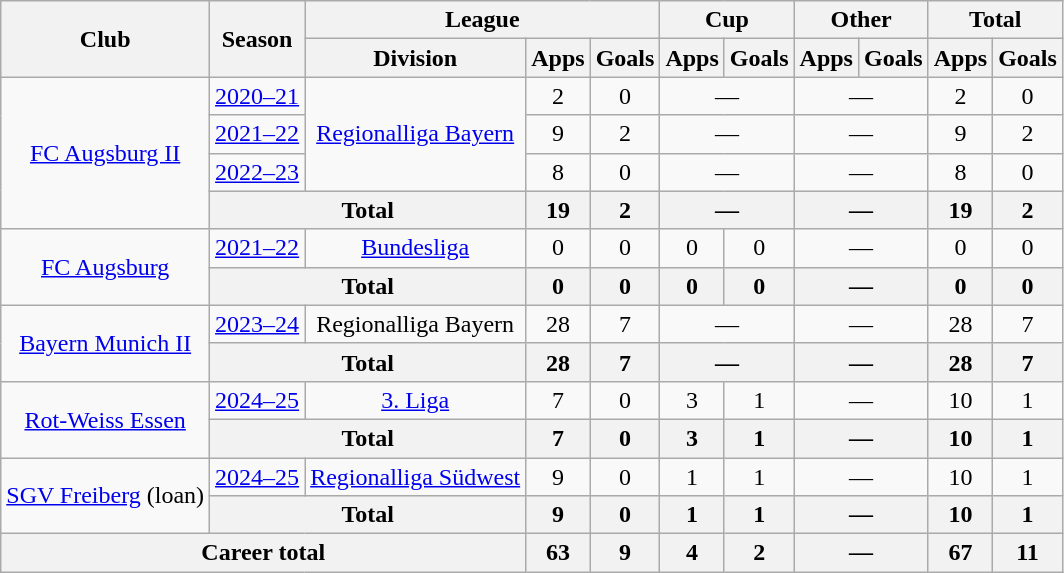<table class="wikitable" style="text-align: center">
<tr>
<th rowspan="2">Club</th>
<th rowspan="2">Season</th>
<th colspan="3">League</th>
<th colspan="2">Cup</th>
<th colspan="2">Other</th>
<th colspan="2">Total</th>
</tr>
<tr>
<th>Division</th>
<th>Apps</th>
<th>Goals</th>
<th>Apps</th>
<th>Goals</th>
<th>Apps</th>
<th>Goals</th>
<th>Apps</th>
<th>Goals</th>
</tr>
<tr>
<td rowspan="4"><a href='#'>FC Augsburg II</a></td>
<td><a href='#'>2020–21</a></td>
<td rowspan="3"><a href='#'>Regionalliga Bayern</a></td>
<td>2</td>
<td>0</td>
<td colspan="2">—</td>
<td colspan="2">—</td>
<td>2</td>
<td>0</td>
</tr>
<tr>
<td><a href='#'>2021–22</a></td>
<td>9</td>
<td>2</td>
<td colspan="2">—</td>
<td colspan="2">—</td>
<td>9</td>
<td>2</td>
</tr>
<tr>
<td><a href='#'>2022–23</a></td>
<td>8</td>
<td>0</td>
<td colspan="2">—</td>
<td colspan="2">—</td>
<td>8</td>
<td>0</td>
</tr>
<tr>
<th colspan="2">Total</th>
<th>19</th>
<th>2</th>
<th colspan="2">—</th>
<th colspan="2">—</th>
<th>19</th>
<th>2</th>
</tr>
<tr>
<td rowspan="2"><a href='#'>FC Augsburg</a></td>
<td><a href='#'>2021–22</a></td>
<td><a href='#'>Bundesliga</a></td>
<td>0</td>
<td>0</td>
<td>0</td>
<td>0</td>
<td colspan="2">—</td>
<td>0</td>
<td>0</td>
</tr>
<tr>
<th colspan="2">Total</th>
<th>0</th>
<th>0</th>
<th>0</th>
<th>0</th>
<th colspan="2">—</th>
<th>0</th>
<th>0</th>
</tr>
<tr>
<td rowspan="2"><a href='#'>Bayern Munich II</a></td>
<td><a href='#'>2023–24</a></td>
<td>Regionalliga Bayern</td>
<td>28</td>
<td>7</td>
<td colspan="2">—</td>
<td colspan="2">—</td>
<td>28</td>
<td>7</td>
</tr>
<tr>
<th colspan="2">Total</th>
<th>28</th>
<th>7</th>
<th colspan="2">—</th>
<th colspan="2">—</th>
<th>28</th>
<th>7</th>
</tr>
<tr>
<td rowspan="2"><a href='#'>Rot-Weiss Essen</a></td>
<td><a href='#'>2024–25</a></td>
<td><a href='#'>3. Liga</a></td>
<td>7</td>
<td>0</td>
<td>3</td>
<td>1</td>
<td colspan="2">—</td>
<td>10</td>
<td>1</td>
</tr>
<tr>
<th colspan="2">Total</th>
<th>7</th>
<th>0</th>
<th>3</th>
<th>1</th>
<th colspan="2">—</th>
<th>10</th>
<th>1</th>
</tr>
<tr>
<td rowspan="2"><a href='#'>SGV Freiberg</a> (loan)</td>
<td><a href='#'>2024–25</a></td>
<td><a href='#'>Regionalliga Südwest</a></td>
<td>9</td>
<td>0</td>
<td>1</td>
<td>1</td>
<td colspan="2">—</td>
<td>10</td>
<td>1</td>
</tr>
<tr>
<th colspan="2">Total</th>
<th>9</th>
<th>0</th>
<th>1</th>
<th>1</th>
<th colspan="2">—</th>
<th>10</th>
<th>1</th>
</tr>
<tr>
<th colspan="3">Career total</th>
<th>63</th>
<th>9</th>
<th>4</th>
<th>2</th>
<th colspan="2">—</th>
<th>67</th>
<th>11</th>
</tr>
</table>
